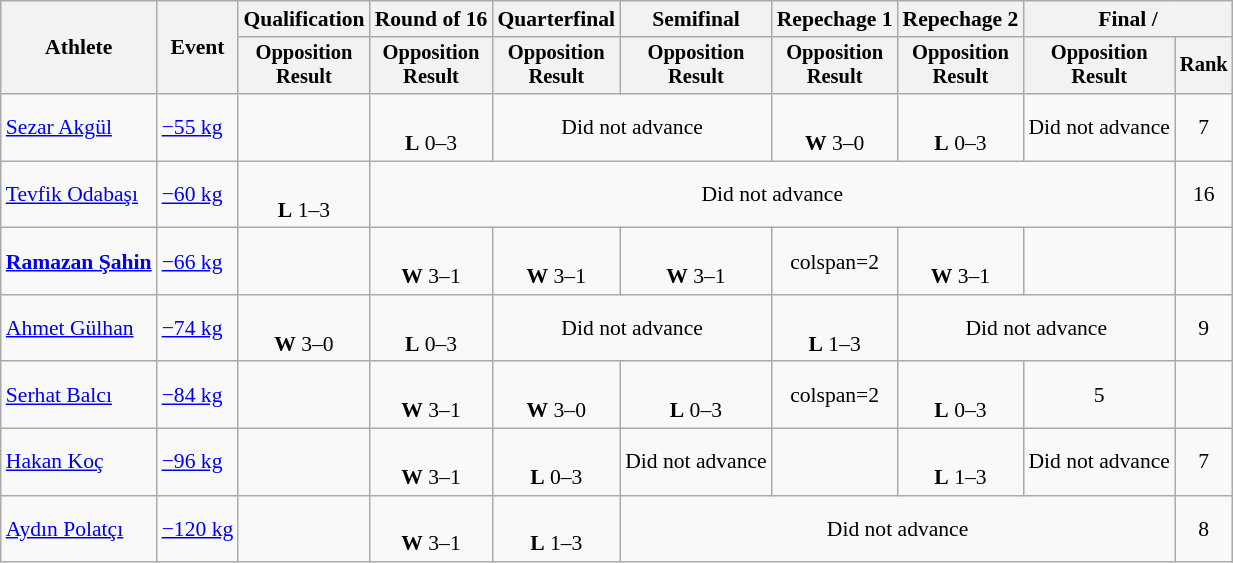<table class="wikitable" style="font-size:90%">
<tr>
<th rowspan="2">Athlete</th>
<th rowspan="2">Event</th>
<th>Qualification</th>
<th>Round of 16</th>
<th>Quarterfinal</th>
<th>Semifinal</th>
<th>Repechage 1</th>
<th>Repechage 2</th>
<th colspan=2>Final / </th>
</tr>
<tr style="font-size: 95%">
<th>Opposition<br>Result</th>
<th>Opposition<br>Result</th>
<th>Opposition<br>Result</th>
<th>Opposition<br>Result</th>
<th>Opposition<br>Result</th>
<th>Opposition<br>Result</th>
<th>Opposition<br>Result</th>
<th>Rank</th>
</tr>
<tr align=center>
<td align=left><a href='#'>Sezar Akgül</a></td>
<td align=left><a href='#'>−55 kg</a></td>
<td></td>
<td><br><strong>L</strong> 0–3 <sup></sup></td>
<td colspan=2 align=center>Did not advance</td>
<td><br><strong>W</strong> 3–0 <sup></sup></td>
<td><br><strong>L</strong> 0–3 <sup></sup></td>
<td>Did not advance</td>
<td>7</td>
</tr>
<tr align=center>
<td align=left><a href='#'>Tevfik Odabaşı</a></td>
<td align=left><a href='#'>−60 kg</a></td>
<td><br><strong>L</strong> 1–3 <sup></sup></td>
<td colspan=6>Did not advance</td>
<td>16</td>
</tr>
<tr align=center>
<td align=left><strong><a href='#'>Ramazan Şahin</a></strong></td>
<td align=left><a href='#'>−66 kg</a></td>
<td></td>
<td> <br> <strong>W</strong> 3–1 <sup></sup></td>
<td> <br> <strong>W</strong> 3–1 <sup></sup></td>
<td> <br> <strong>W</strong> 3–1 <sup></sup></td>
<td>colspan=2 </td>
<td> <br> <strong>W</strong> 3–1 <sup></sup></td>
<td></td>
</tr>
<tr align=center>
<td align=left><a href='#'>Ahmet Gülhan</a></td>
<td align=left><a href='#'>−74 kg</a></td>
<td><br><strong>W</strong> 3–0 <sup></sup></td>
<td><br><strong>L</strong> 0–3 <sup></sup></td>
<td colspan=2>Did not advance</td>
<td><br><strong>L</strong> 1–3 <sup></sup></td>
<td colspan=2>Did not advance</td>
<td>9</td>
</tr>
<tr align=center>
<td align=left><a href='#'>Serhat Balcı</a></td>
<td align=left><a href='#'>−84 kg</a></td>
<td></td>
<td><br><strong>W</strong> 3–1 <sup></sup></td>
<td><br><strong>W</strong> 3–0 <sup></sup></td>
<td><br><strong>L</strong> 0–3 <sup></sup></td>
<td>colspan=2 </td>
<td><br><strong>L</strong> 0–3 <sup></sup></td>
<td>5</td>
</tr>
<tr align=center>
<td align=left><a href='#'>Hakan Koç</a></td>
<td align=left><a href='#'>−96 kg</a></td>
<td></td>
<td><br><strong>W</strong> 3–1 <sup></sup></td>
<td><br><strong>L</strong> 0–3 <sup></sup></td>
<td>Did not advance</td>
<td></td>
<td><br><strong>L</strong> 1–3 <sup></sup></td>
<td>Did not advance</td>
<td>7</td>
</tr>
<tr align=center>
<td align=left><a href='#'>Aydın Polatçı</a></td>
<td align=left><a href='#'>−120 kg</a></td>
<td></td>
<td><br><strong>W</strong> 3–1 <sup></sup></td>
<td><br><strong>L</strong> 1–3 <sup></sup></td>
<td colspan=4>Did not advance</td>
<td>8</td>
</tr>
</table>
